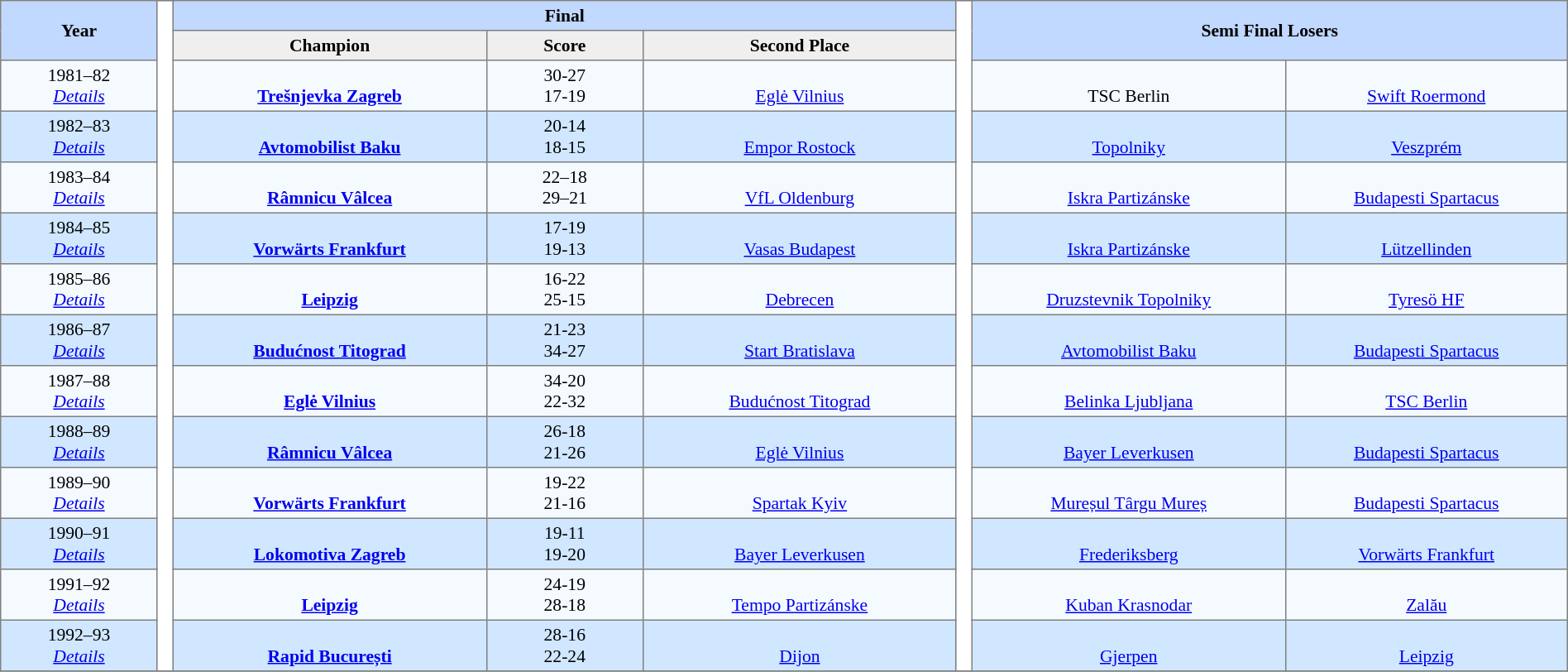<table border=1 style="border-collapse:collapse; font-size:90%;" cellpadding=3 cellspacing=0 width=100%>
<tr bgcolor=#C1D8FF>
<th rowspan=2 width="10%">Year</th>
<th rowspan="14" width="1%" bgcolor="ffffff"></th>
<th colspan=3>Final</th>
<th rowspan="14" width="1%" bgcolor="ffffff"></th>
<th colspan="2" rowspan="2" width="40%">Semi Final Losers</th>
</tr>
<tr bgcolor=#EFEFEF>
<th width="20%">Champion</th>
<th width="10%">Score</th>
<th width="20%">Second Place</th>
</tr>
<tr align=center valign=bottom bgcolor=#F5FAFF>
<td>1981–82<br><em><a href='#'>Details</a></em></td>
<td><br> <strong><a href='#'>Trešnjevka Zagreb</a></strong></td>
<td>30-27 <br> 17-19</td>
<td><br><a href='#'>Eglė Vilnius</a></td>
<td width="20%"><br>TSC Berlin</td>
<td><br><a href='#'>Swift Roermond</a></td>
</tr>
<tr align=center valign=bottom bgcolor=#D0E7FF>
<td>1982–83<br><em><a href='#'>Details</a></em></td>
<td><br> <strong><a href='#'>Avtomobilist Baku</a></strong></td>
<td>20-14 <br> 18-15</td>
<td><br><a href='#'>Empor Rostock</a></td>
<td><br><a href='#'>Topolniky</a></td>
<td><br><a href='#'>Veszprém</a></td>
</tr>
<tr align=center valign=bottom bgcolor=#F5FAFF>
<td>1983–84<br><em><a href='#'>Details</a></em></td>
<td><br> <strong><a href='#'>Râmnicu Vâlcea</a></strong></td>
<td>22–18 <br> 29–21</td>
<td><br><a href='#'>VfL Oldenburg</a></td>
<td><br><a href='#'>Iskra Partizánske</a></td>
<td><br><a href='#'>Budapesti Spartacus</a></td>
</tr>
<tr align=center valign=bottom bgcolor=#D0E7FF>
<td>1984–85<br><em><a href='#'>Details</a></em></td>
<td><br> <strong><a href='#'>Vorwärts Frankfurt</a></strong></td>
<td>17-19 <br> 19-13</td>
<td><br><a href='#'>Vasas Budapest</a></td>
<td><br><a href='#'>Iskra Partizánske</a></td>
<td><br><a href='#'>Lützellinden</a></td>
</tr>
<tr align=center valign=bottom bgcolor=#F5FAFF>
<td>1985–86<br><em><a href='#'>Details</a></em></td>
<td><br> <strong><a href='#'>Leipzig</a></strong></td>
<td>16-22 <br> 25-15</td>
<td><br><a href='#'>Debrecen</a></td>
<td><br><a href='#'>Druzstevnik Topolniky</a></td>
<td><br><a href='#'>Tyresö HF</a></td>
</tr>
<tr align=center valign=bottom bgcolor=#D0E7FF>
<td>1986–87<br><em><a href='#'>Details</a></em></td>
<td><br> <strong><a href='#'>Budućnost Titograd</a></strong></td>
<td>21-23 <br> 34-27</td>
<td><br><a href='#'>Start Bratislava</a></td>
<td><br><a href='#'>Avtomobilist Baku</a></td>
<td><br><a href='#'>Budapesti Spartacus</a></td>
</tr>
<tr align=center valign=bottom bgcolor=#F5FAFF>
<td>1987–88<br><em><a href='#'>Details</a></em></td>
<td><br> <strong><a href='#'>Eglė Vilnius</a></strong></td>
<td>34-20 <br> 22-32</td>
<td><br><a href='#'>Budućnost Titograd</a></td>
<td><br><a href='#'>Belinka Ljubljana</a></td>
<td><br><a href='#'>TSC Berlin</a></td>
</tr>
<tr align=center valign=bottom bgcolor=#D0E7FF>
<td>1988–89<br><em><a href='#'>Details</a></em></td>
<td><br> <strong><a href='#'>Râmnicu Vâlcea</a></strong></td>
<td>26-18 <br> 21-26</td>
<td><br><a href='#'>Eglė Vilnius</a></td>
<td><br><a href='#'>Bayer Leverkusen</a></td>
<td><br><a href='#'>Budapesti Spartacus</a></td>
</tr>
<tr align=center valign=bottom bgcolor=#F5FAFF>
<td>1989–90<br><em><a href='#'>Details</a></em></td>
<td><br> <strong><a href='#'>Vorwärts Frankfurt</a></strong></td>
<td>19-22 <br> 21-16</td>
<td><br><a href='#'>Spartak Kyiv</a></td>
<td><br><a href='#'>Mureșul Târgu Mureș</a></td>
<td><br><a href='#'>Budapesti Spartacus</a></td>
</tr>
<tr align=center valign=bottom bgcolor=#D0E7FF>
<td>1990–91<br><em><a href='#'>Details</a></em></td>
<td><br> <strong><a href='#'>Lokomotiva Zagreb</a></strong></td>
<td>19-11 <br> 19-20</td>
<td><br><a href='#'>Bayer Leverkusen</a></td>
<td><br><a href='#'>Frederiksberg</a></td>
<td><br><a href='#'>Vorwärts Frankfurt</a></td>
</tr>
<tr align=center valign=bottom bgcolor=#F5FAFF>
<td>1991–92<br><em><a href='#'>Details</a></em></td>
<td><br> <strong><a href='#'>Leipzig</a></strong></td>
<td>24-19 <br> 28-18</td>
<td><br><a href='#'>Tempo Partizánske</a></td>
<td><br><a href='#'>Kuban Krasnodar</a></td>
<td><br><a href='#'>Zalău</a></td>
</tr>
<tr align=center valign=bottom bgcolor=#D0E7FF>
<td>1992–93<br><em><a href='#'>Details</a></em></td>
<td><br> <strong><a href='#'>Rapid București</a></strong></td>
<td>28-16 <br> 22-24</td>
<td><br><a href='#'>Dijon</a></td>
<td><br><a href='#'>Gjerpen</a></td>
<td><br><a href='#'>Leipzig</a></td>
</tr>
<tr>
</tr>
</table>
